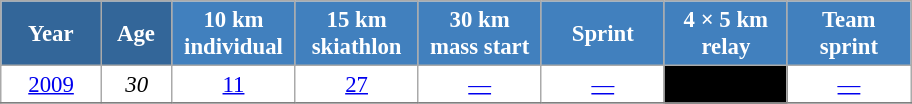<table class="wikitable" style="font-size:95%; text-align:center; border:grey solid 1px; border-collapse:collapse; background:#ffffff;">
<tr>
<th style="background-color:#369; color:white; width:60px;"> Year </th>
<th style="background-color:#369; color:white; width:40px;"> Age </th>
<th style="background-color:#4180be; color:white; width:75px;"> 10 km <br> individual </th>
<th style="background-color:#4180be; color:white; width:75px;"> 15 km <br> skiathlon </th>
<th style="background-color:#4180be; color:white; width:75px;"> 30 km <br> mass start </th>
<th style="background-color:#4180be; color:white; width:75px;"> Sprint </th>
<th style="background-color:#4180be; color:white; width:75px;"> 4 × 5 km <br> relay </th>
<th style="background-color:#4180be; color:white; width:75px;"> Team <br> sprint </th>
</tr>
<tr>
<td><a href='#'>2009</a></td>
<td><em>30</em></td>
<td><a href='#'>11</a></td>
<td><a href='#'>27</a></td>
<td><a href='#'>—</a></td>
<td><a href='#'>—</a></td>
<td style="background:#000; color:#fff;"><a href='#'><span></span></a></td>
<td><a href='#'>—</a></td>
</tr>
<tr>
</tr>
</table>
